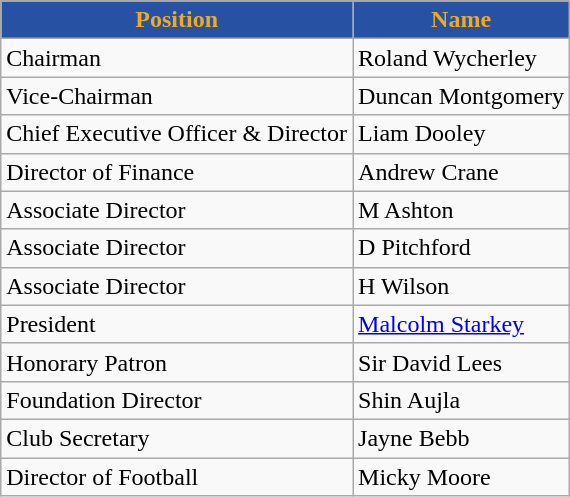<table class="wikitable">
<tr>
<th style="background:#2751A3;color:#EEAB1F;">Position</th>
<th style="background:#2751A3;color:#EEAB1F;">Name</th>
</tr>
<tr>
<td>Chairman</td>
<td>Roland Wycherley</td>
</tr>
<tr>
<td>Vice-Chairman</td>
<td>Duncan Montgomery</td>
</tr>
<tr>
<td>Chief Executive Officer & Director</td>
<td>Liam Dooley</td>
</tr>
<tr>
<td>Director of Finance</td>
<td>Andrew Crane</td>
</tr>
<tr>
<td>Associate Director</td>
<td>M Ashton</td>
</tr>
<tr>
<td>Associate Director</td>
<td>D Pitchford</td>
</tr>
<tr>
<td>Associate Director</td>
<td>H Wilson</td>
</tr>
<tr>
<td>President</td>
<td><a href='#'>Malcolm Starkey</a></td>
</tr>
<tr>
<td>Honorary Patron</td>
<td>Sir David Lees</td>
</tr>
<tr>
<td>Foundation Director</td>
<td>Shin Aujla</td>
</tr>
<tr>
<td>Club Secretary</td>
<td>Jayne Bebb</td>
</tr>
<tr>
<td>Director of Football</td>
<td>Micky Moore</td>
</tr>
</table>
